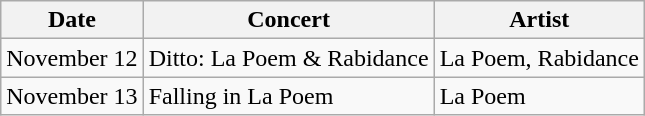<table class="wikitable">
<tr>
<th>Date</th>
<th>Concert</th>
<th>Artist</th>
</tr>
<tr>
<td>November 12</td>
<td>Ditto: La Poem & Rabidance</td>
<td>La Poem, Rabidance</td>
</tr>
<tr>
<td>November 13</td>
<td>Falling in La Poem</td>
<td>La Poem</td>
</tr>
</table>
